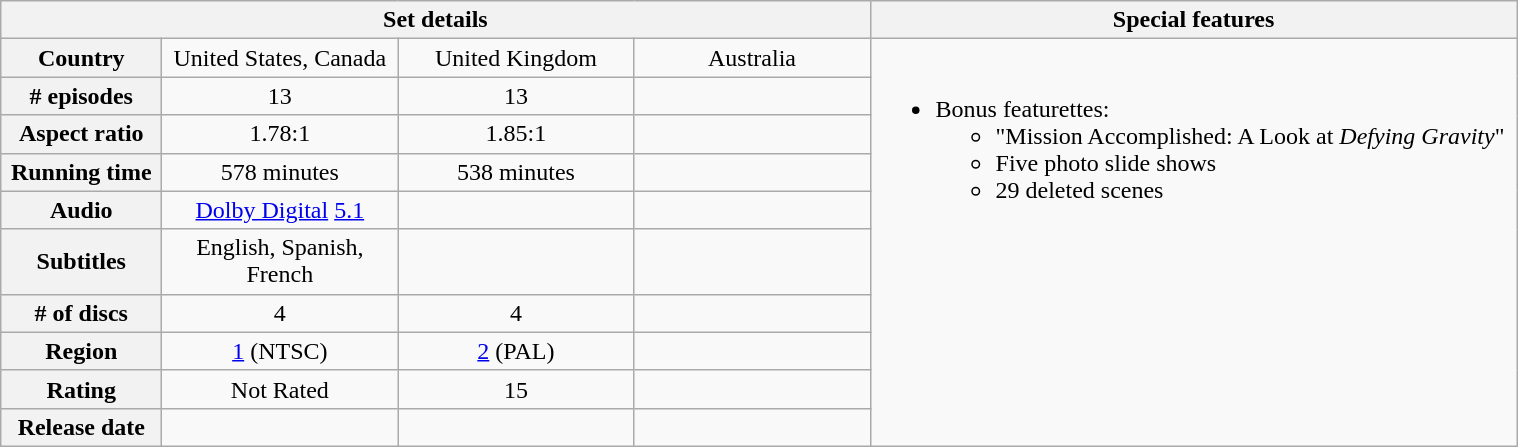<table style="text-align:center;" class="wikitable">
<tr>
<th colspan="4">Set details</th>
<th>Special features</th>
</tr>
<tr>
<th style="width:100px;">Country</th>
<td width="150px">United States, Canada</td>
<td width="150px">United Kingdom</td>
<td width="150px">Australia</td>
<td style="padding-right: 8px" align="left" valign="top" rowspan="10"><br><ul><li>Bonus featurettes:<ul><li>"Mission Accomplished: A Look at <em>Defying Gravity</em>"</li><li>Five photo slide shows</li><li>29 deleted scenes</li></ul></li></ul></td>
</tr>
<tr>
<th># episodes</th>
<td>13</td>
<td>13</td>
<td></td>
</tr>
<tr>
<th>Aspect ratio</th>
<td>1.78:1</td>
<td>1.85:1</td>
<td></td>
</tr>
<tr>
<th>Running time</th>
<td>578 minutes</td>
<td>538 minutes</td>
<td></td>
</tr>
<tr>
<th>Audio</th>
<td><a href='#'>Dolby Digital</a> <a href='#'>5.1</a></td>
<td></td>
<td></td>
</tr>
<tr>
<th>Subtitles</th>
<td>English, Spanish, French</td>
<td></td>
<td></td>
</tr>
<tr>
<th># of discs</th>
<td>4</td>
<td>4</td>
<td></td>
</tr>
<tr>
<th>Region</th>
<td><a href='#'>1</a> (NTSC)</td>
<td><a href='#'>2</a> (PAL)</td>
<td></td>
</tr>
<tr>
<th>Rating</th>
<td>Not Rated</td>
<td>15</td>
<td></td>
</tr>
<tr>
<th>Release date</th>
<td></td>
<td></td>
<td></td>
</tr>
</table>
